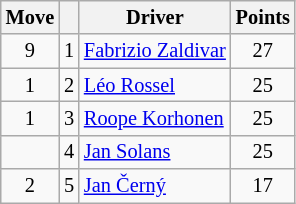<table class="wikitable" style="font-size:85%;">
<tr>
<th>Move</th>
<th></th>
<th>Driver</th>
<th>Points</th>
</tr>
<tr>
<td align="center"> 9</td>
<td align="center">1</td>
<td><a href='#'>Fabrizio Zaldivar</a></td>
<td align="center">27</td>
</tr>
<tr>
<td align="center"> 1</td>
<td align="center">2</td>
<td><a href='#'>Léo Rossel</a></td>
<td align="center">25</td>
</tr>
<tr>
<td align="center"> 1</td>
<td align="center">3</td>
<td><a href='#'>Roope Korhonen</a></td>
<td align="center">25</td>
</tr>
<tr>
<td align="center"></td>
<td align="center">4</td>
<td><a href='#'>Jan Solans</a></td>
<td align="center">25</td>
</tr>
<tr>
<td align="center"> 2</td>
<td align="center">5</td>
<td><a href='#'>Jan Černý</a></td>
<td align="center">17</td>
</tr>
</table>
